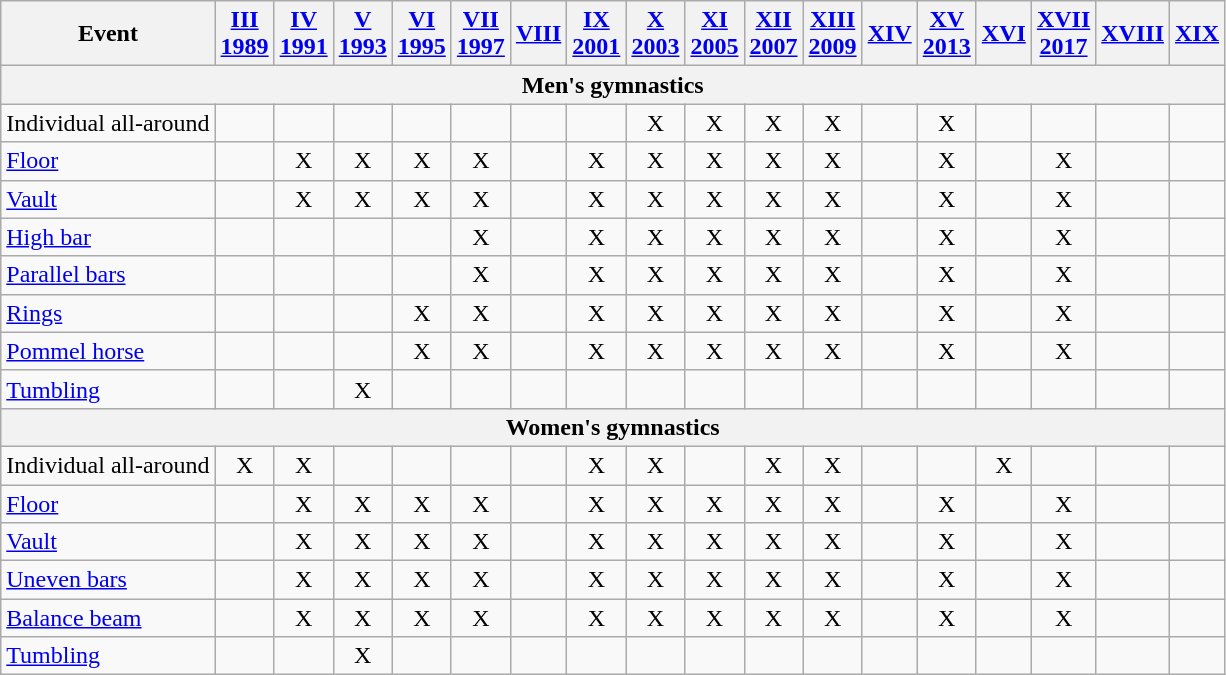<table class="wikitable" style="text-align:center">
<tr>
<th>Event</th>
<th><a href='#'>III<br>1989</a></th>
<th><a href='#'>IV<br>1991</a></th>
<th><a href='#'>V<br>1993</a></th>
<th><a href='#'>VI<br>1995</a></th>
<th><a href='#'>VII<br>1997</a></th>
<th><a href='#'>VIII</a></th>
<th><a href='#'>IX<br>2001</a></th>
<th><a href='#'>X<br>2003</a></th>
<th><a href='#'>XI<br>2005</a></th>
<th><a href='#'>XII<br>2007</a></th>
<th><a href='#'>XIII<br>2009</a></th>
<th><a href='#'>XIV</a></th>
<th><a href='#'>XV<br>2013</a></th>
<th><a href='#'>XVI</a></th>
<th><a href='#'>XVII<br>2017</a></th>
<th><a href='#'>XVIII</a></th>
<th><a href='#'>XIX</a></th>
</tr>
<tr>
<th colspan=19>Men's gymnastics</th>
</tr>
<tr>
<td align=left>Individual all-around</td>
<td></td>
<td></td>
<td></td>
<td></td>
<td></td>
<td></td>
<td></td>
<td>X</td>
<td>X</td>
<td>X</td>
<td>X</td>
<td></td>
<td>X</td>
<td></td>
<td></td>
<td></td>
<td></td>
</tr>
<tr>
<td align=left><a href='#'>Floor</a></td>
<td></td>
<td>X</td>
<td>X</td>
<td>X</td>
<td>X</td>
<td></td>
<td>X</td>
<td>X</td>
<td>X</td>
<td>X</td>
<td>X</td>
<td></td>
<td>X</td>
<td></td>
<td>X</td>
<td></td>
<td></td>
</tr>
<tr>
<td align=left><a href='#'>Vault</a></td>
<td></td>
<td>X</td>
<td>X</td>
<td>X</td>
<td>X</td>
<td></td>
<td>X</td>
<td>X</td>
<td>X</td>
<td>X</td>
<td>X</td>
<td></td>
<td>X</td>
<td></td>
<td>X</td>
<td></td>
<td></td>
</tr>
<tr>
<td align=left><a href='#'>High bar</a></td>
<td></td>
<td></td>
<td></td>
<td></td>
<td>X</td>
<td></td>
<td>X</td>
<td>X</td>
<td>X</td>
<td>X</td>
<td>X</td>
<td></td>
<td>X</td>
<td></td>
<td>X</td>
<td></td>
<td></td>
</tr>
<tr>
<td align=left><a href='#'>Parallel bars</a></td>
<td></td>
<td></td>
<td></td>
<td></td>
<td>X</td>
<td></td>
<td>X</td>
<td>X</td>
<td>X</td>
<td>X</td>
<td>X</td>
<td></td>
<td>X</td>
<td></td>
<td>X</td>
<td></td>
<td></td>
</tr>
<tr>
<td align=left><a href='#'>Rings</a></td>
<td></td>
<td></td>
<td></td>
<td>X</td>
<td>X</td>
<td></td>
<td>X</td>
<td>X</td>
<td>X</td>
<td>X</td>
<td>X</td>
<td></td>
<td>X</td>
<td></td>
<td>X</td>
<td></td>
<td></td>
</tr>
<tr>
<td align=left><a href='#'>Pommel horse</a></td>
<td></td>
<td></td>
<td></td>
<td>X</td>
<td>X</td>
<td></td>
<td>X</td>
<td>X</td>
<td>X</td>
<td>X</td>
<td>X</td>
<td></td>
<td>X</td>
<td></td>
<td>X</td>
<td></td>
<td></td>
</tr>
<tr>
<td align=left><a href='#'>Tumbling</a></td>
<td></td>
<td></td>
<td>X</td>
<td></td>
<td></td>
<td></td>
<td></td>
<td></td>
<td></td>
<td></td>
<td></td>
<td></td>
<td></td>
<td></td>
<td></td>
<td></td>
<td></td>
</tr>
<tr>
<th colspan=19>Women's gymnastics</th>
</tr>
<tr>
<td align=left>Individual all-around</td>
<td>X</td>
<td>X</td>
<td></td>
<td></td>
<td></td>
<td></td>
<td>X</td>
<td>X</td>
<td></td>
<td>X</td>
<td>X</td>
<td></td>
<td></td>
<td>X</td>
<td></td>
<td></td>
<td></td>
</tr>
<tr>
<td align=left><a href='#'>Floor</a></td>
<td></td>
<td>X</td>
<td>X</td>
<td>X</td>
<td>X</td>
<td></td>
<td>X</td>
<td>X</td>
<td>X</td>
<td>X</td>
<td>X</td>
<td></td>
<td>X</td>
<td></td>
<td>X</td>
<td></td>
<td></td>
</tr>
<tr>
<td align=left><a href='#'>Vault</a></td>
<td></td>
<td>X</td>
<td>X</td>
<td>X</td>
<td>X</td>
<td></td>
<td>X</td>
<td>X</td>
<td>X</td>
<td>X</td>
<td>X</td>
<td></td>
<td>X</td>
<td></td>
<td>X</td>
<td></td>
<td></td>
</tr>
<tr>
<td align=left><a href='#'>Uneven bars</a></td>
<td></td>
<td>X</td>
<td>X</td>
<td>X</td>
<td>X</td>
<td></td>
<td>X</td>
<td>X</td>
<td>X</td>
<td>X</td>
<td>X</td>
<td></td>
<td>X</td>
<td></td>
<td>X</td>
<td></td>
<td></td>
</tr>
<tr>
<td align=left><a href='#'>Balance beam</a></td>
<td></td>
<td>X</td>
<td>X</td>
<td>X</td>
<td>X</td>
<td></td>
<td>X</td>
<td>X</td>
<td>X</td>
<td>X</td>
<td>X</td>
<td></td>
<td>X</td>
<td></td>
<td>X</td>
<td></td>
<td></td>
</tr>
<tr>
<td align=left><a href='#'>Tumbling</a></td>
<td></td>
<td></td>
<td>X</td>
<td></td>
<td></td>
<td></td>
<td></td>
<td></td>
<td></td>
<td></td>
<td></td>
<td></td>
<td></td>
<td></td>
<td></td>
<td></td>
<td></td>
</tr>
</table>
